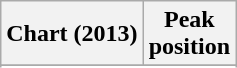<table class="wikitable sortable plainrowheaders">
<tr>
<th>Chart (2013)</th>
<th>Peak<br>position</th>
</tr>
<tr>
</tr>
<tr>
</tr>
<tr>
</tr>
<tr>
</tr>
<tr>
</tr>
<tr>
</tr>
<tr>
</tr>
<tr>
</tr>
<tr>
</tr>
<tr>
</tr>
<tr>
</tr>
<tr>
</tr>
<tr>
</tr>
<tr>
</tr>
<tr>
</tr>
<tr>
</tr>
<tr>
</tr>
<tr>
</tr>
<tr>
</tr>
<tr>
</tr>
<tr>
</tr>
<tr>
</tr>
<tr>
</tr>
</table>
